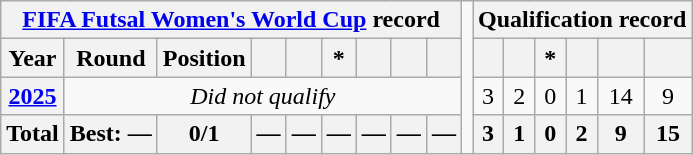<table class="wikitable" style="text-align: center;">
<tr>
<th colspan="9"><a href='#'>FIFA Futsal Women's World Cup</a> record</th>
<td rowspan=13></td>
<th colspan=6>Qualification record</th>
</tr>
<tr>
<th>Year</th>
<th>Round</th>
<th>Position</th>
<th></th>
<th></th>
<th>*</th>
<th></th>
<th></th>
<th></th>
<th></th>
<th></th>
<th>*</th>
<th></th>
<th></th>
<th></th>
</tr>
<tr>
<th> <a href='#'>2025</a></th>
<td colspan="8"><em>Did not qualify</em></td>
<td>3</td>
<td>2</td>
<td>0</td>
<td>1</td>
<td>14</td>
<td>9</td>
</tr>
<tr>
<th>Total</th>
<th>Best: —</th>
<th>0/1</th>
<th>—</th>
<th>—</th>
<th>—</th>
<th>—</th>
<th>—</th>
<th>—</th>
<th>3</th>
<th>1</th>
<th>0</th>
<th>2</th>
<th>9</th>
<th>15</th>
</tr>
</table>
